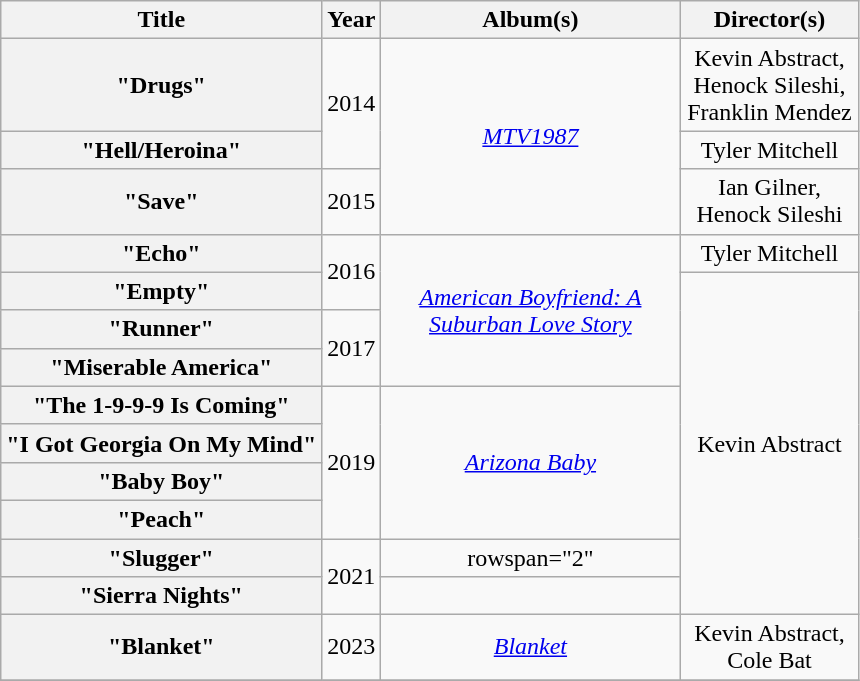<table class="wikitable plainrowheaders" style="text-align:center;">
<tr>
<th scope="col">Title</th>
<th scope="col" style="width:2em;">Year</th>
<th scope="col" style="width:12em;">Album(s)</th>
<th scope="col" style="width:7em;">Director(s)</th>
</tr>
<tr>
<th scope="row">"Drugs"</th>
<td rowspan="2">2014</td>
<td rowspan="3"><em><a href='#'>MTV1987</a></em></td>
<td>Kevin Abstract, Henock Sileshi, Franklin Mendez</td>
</tr>
<tr>
<th scope="row">"Hell/Heroina"</th>
<td>Tyler Mitchell</td>
</tr>
<tr>
<th scope="row">"Save"</th>
<td>2015</td>
<td>Ian Gilner, Henock Sileshi</td>
</tr>
<tr>
<th scope="row">"Echo"</th>
<td rowspan="2">2016</td>
<td rowspan="4"><em><a href='#'>American Boyfriend: A Suburban Love Story</a></em></td>
<td>Tyler Mitchell</td>
</tr>
<tr>
<th scope="row">"Empty"</th>
<td rowspan="9">Kevin Abstract</td>
</tr>
<tr>
<th scope="row">"Runner"</th>
<td rowspan="2">2017</td>
</tr>
<tr>
<th scope="row">"Miserable America"</th>
</tr>
<tr>
<th scope="row">"The 1-9-9-9 Is Coming"</th>
<td rowspan="4">2019</td>
<td rowspan="4"><em><a href='#'>Arizona Baby</a></em></td>
</tr>
<tr>
<th scope="row">"I Got Georgia On My Mind"</th>
</tr>
<tr>
<th scope="row">"Baby Boy"</th>
</tr>
<tr>
<th scope="row">"Peach"</th>
</tr>
<tr>
<th scope="row">"Slugger"<br></th>
<td rowspan="2">2021</td>
<td>rowspan="2" </td>
</tr>
<tr>
<th scope="row">"Sierra Nights"<br></th>
</tr>
<tr>
<th scope="row">"Blanket"</th>
<td rowspan="1">2023</td>
<td rowspan="1"><em><a href='#'>Blanket</a></em></td>
<td>Kevin Abstract, Cole Bat</td>
</tr>
<tr>
</tr>
</table>
